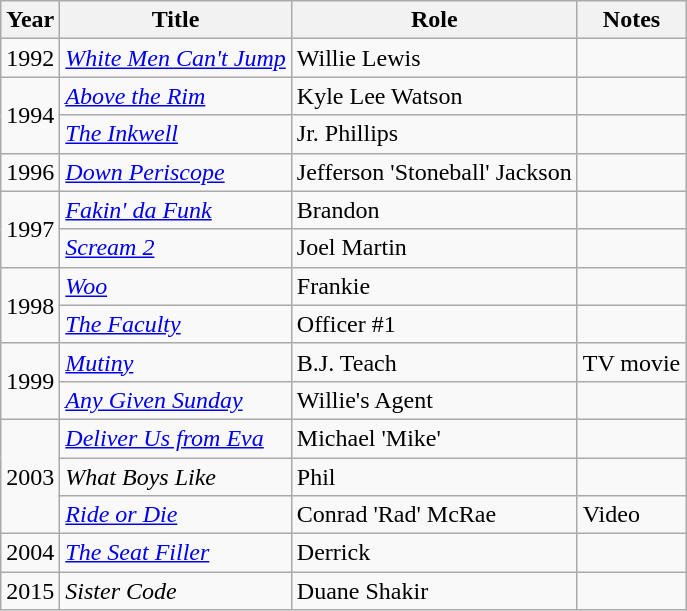<table class="wikitable plainrowheaders sortable" style="margin-right: 0;">
<tr>
<th>Year</th>
<th>Title</th>
<th>Role</th>
<th>Notes</th>
</tr>
<tr>
<td>1992</td>
<td><em><a href='#'>White Men Can't Jump</a></em></td>
<td>Willie Lewis</td>
<td></td>
</tr>
<tr>
<td rowspan="2">1994</td>
<td><em><a href='#'>Above the Rim</a></em></td>
<td>Kyle Lee Watson</td>
<td></td>
</tr>
<tr>
<td><em><a href='#'>The Inkwell</a></em></td>
<td>Jr. Phillips</td>
<td></td>
</tr>
<tr>
<td>1996</td>
<td><em><a href='#'>Down Periscope</a></em></td>
<td>Jefferson 'Stoneball' Jackson</td>
<td></td>
</tr>
<tr>
<td rowspan="2">1997</td>
<td><em><a href='#'>Fakin' da Funk</a></em></td>
<td>Brandon</td>
<td></td>
</tr>
<tr>
<td><em><a href='#'>Scream 2</a></em></td>
<td>Joel Martin</td>
<td></td>
</tr>
<tr>
<td rowspan="2">1998</td>
<td><em><a href='#'>Woo</a></em></td>
<td>Frankie</td>
<td></td>
</tr>
<tr>
<td><em><a href='#'>The Faculty</a></em></td>
<td>Officer #1</td>
<td></td>
</tr>
<tr>
<td rowspan="2">1999</td>
<td><em><a href='#'>Mutiny</a></em></td>
<td>B.J. Teach</td>
<td>TV movie</td>
</tr>
<tr>
<td><em><a href='#'>Any Given Sunday</a></em></td>
<td>Willie's Agent</td>
<td></td>
</tr>
<tr>
<td rowspan="3">2003</td>
<td><em><a href='#'>Deliver Us from Eva</a></em></td>
<td>Michael 'Mike'</td>
<td></td>
</tr>
<tr>
<td><em>What Boys Like</em></td>
<td>Phil</td>
<td></td>
</tr>
<tr>
<td><em><a href='#'>Ride or Die</a></em></td>
<td>Conrad 'Rad' McRae</td>
<td>Video</td>
</tr>
<tr>
<td>2004</td>
<td><em><a href='#'>The Seat Filler</a></em></td>
<td>Derrick</td>
<td></td>
</tr>
<tr>
<td>2015</td>
<td><em>Sister Code</em></td>
<td>Duane Shakir</td>
<td></td>
</tr>
</table>
